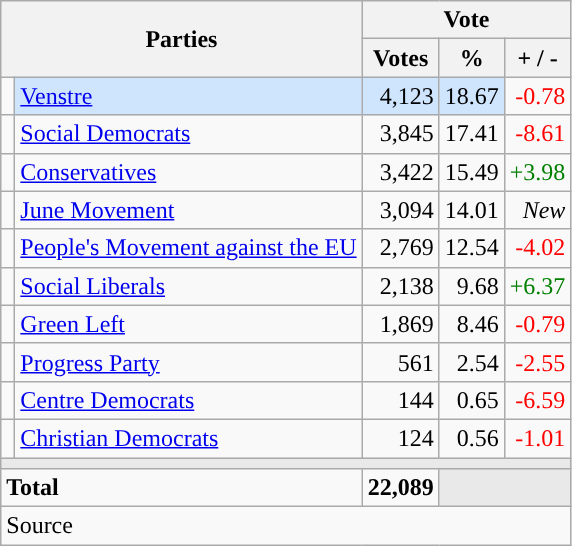<table class="wikitable" style="text-align:right;">
<tr>
<th style="text-align:centre;" rowspan="2" colspan="2" width="225">Parties</th>
<th colspan="3">Vote</th>
</tr>
<tr>
<th width="15">Votes</th>
<th width="15">%</th>
<th width="15">+ / -</th>
</tr>
<tr>
<td width="2" style="color:inherit;background:"></td>
<td bgcolor=#cfe5fe   align="left"><a href='#'>Venstre</a></td>
<td bgcolor=#cfe5fe>4,123</td>
<td bgcolor=#cfe5fe>18.67</td>
<td style=color:red;>-0.78</td>
</tr>
<tr>
<td width="2" style="color:inherit;background:"></td>
<td align="left"><a href='#'>Social Democrats</a></td>
<td>3,845</td>
<td>17.41</td>
<td style=color:red;>-8.61</td>
</tr>
<tr>
<td width="2" style="color:inherit;background:"></td>
<td align="left"><a href='#'>Conservatives</a></td>
<td>3,422</td>
<td>15.49</td>
<td style=color:green;>+3.98</td>
</tr>
<tr>
<td width="2" style="color:inherit;background:"></td>
<td align="left"><a href='#'>June Movement</a></td>
<td>3,094</td>
<td>14.01</td>
<td><em>New</em></td>
</tr>
<tr>
<td width="2" style="color:inherit;background:"></td>
<td align="left"><a href='#'>People's Movement against the EU</a></td>
<td>2,769</td>
<td>12.54</td>
<td style=color:red;>-4.02</td>
</tr>
<tr>
<td width="2" style="color:inherit;background:"></td>
<td align="left"><a href='#'>Social Liberals</a></td>
<td>2,138</td>
<td>9.68</td>
<td style=color:green;>+6.37</td>
</tr>
<tr>
<td width="2" style="color:inherit;background:"></td>
<td align="left"><a href='#'>Green Left</a></td>
<td>1,869</td>
<td>8.46</td>
<td style=color:red;>-0.79</td>
</tr>
<tr>
<td width="2" style="color:inherit;background:"></td>
<td align="left"><a href='#'>Progress Party</a></td>
<td>561</td>
<td>2.54</td>
<td style=color:red;>-2.55</td>
</tr>
<tr>
<td width="2" style="color:inherit;background:"></td>
<td align="left"><a href='#'>Centre Democrats</a></td>
<td>144</td>
<td>0.65</td>
<td style=color:red;>-6.59</td>
</tr>
<tr>
<td width="2" style="color:inherit;background:"></td>
<td align="left"><a href='#'>Christian Democrats</a></td>
<td>124</td>
<td>0.56</td>
<td style=color:red;>-1.01</td>
</tr>
<tr>
<td colspan="7" bgcolor="#E9E9E9"></td>
</tr>
<tr>
<td align="left" colspan="2"><strong>Total</strong></td>
<td><strong>22,089</strong></td>
<td bgcolor="#E9E9E9" colspan="2"></td>
</tr>
<tr>
<td align="left" colspan="6">Source</td>
</tr>
</table>
